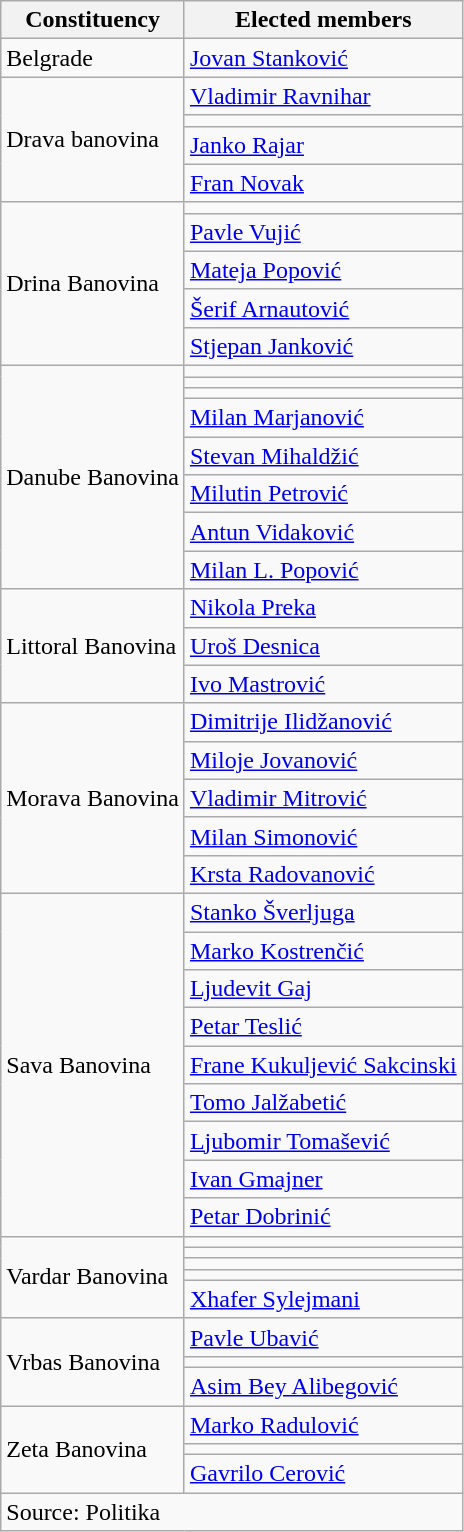<table class=wikitable>
<tr>
<th>Constituency</th>
<th>Elected members</th>
</tr>
<tr>
<td>Belgrade</td>
<td><a href='#'>Jovan Stanković</a></td>
</tr>
<tr>
<td rowspan=4>Drava banovina</td>
<td><a href='#'>Vladimir Ravnihar</a></td>
</tr>
<tr>
<td></td>
</tr>
<tr>
<td><a href='#'>Janko Rajar</a></td>
</tr>
<tr>
<td><a href='#'>Fran Novak</a></td>
</tr>
<tr>
<td rowspan=5>Drina Banovina</td>
<td></td>
</tr>
<tr>
<td><a href='#'>Pavle Vujić</a></td>
</tr>
<tr>
<td><a href='#'>Mateja Popović</a></td>
</tr>
<tr>
<td><a href='#'>Šerif Arnautović</a></td>
</tr>
<tr>
<td><a href='#'>Stjepan Janković</a></td>
</tr>
<tr>
<td rowspan=8>Danube Banovina</td>
<td></td>
</tr>
<tr>
<td></td>
</tr>
<tr>
<td></td>
</tr>
<tr>
<td><a href='#'>Milan Marjanović</a></td>
</tr>
<tr>
<td><a href='#'>Stevan Mihaldžić</a></td>
</tr>
<tr>
<td><a href='#'>Milutin Petrović</a></td>
</tr>
<tr>
<td><a href='#'>Antun Vidaković</a></td>
</tr>
<tr>
<td><a href='#'>Milan L. Popović</a></td>
</tr>
<tr>
<td rowspan=3>Littoral Banovina</td>
<td><a href='#'>Nikola Preka</a></td>
</tr>
<tr>
<td><a href='#'>Uroš Desnica</a></td>
</tr>
<tr>
<td><a href='#'>Ivo Mastrović</a></td>
</tr>
<tr>
<td rowspan=5>Morava Banovina</td>
<td><a href='#'>Dimitrije Ilidžanović</a></td>
</tr>
<tr>
<td><a href='#'>Miloje Jovanović</a></td>
</tr>
<tr>
<td><a href='#'>Vladimir Mitrović</a></td>
</tr>
<tr>
<td><a href='#'>Milan Simonović</a></td>
</tr>
<tr>
<td><a href='#'>Krsta Radovanović</a></td>
</tr>
<tr>
<td rowspan=9>Sava Banovina</td>
<td><a href='#'>Stanko Šverljuga</a></td>
</tr>
<tr>
<td><a href='#'>Marko Kostrenčić</a></td>
</tr>
<tr>
<td><a href='#'>Ljudevit Gaj</a></td>
</tr>
<tr>
<td><a href='#'>Petar Teslić</a></td>
</tr>
<tr>
<td><a href='#'>Frane Kukuljević Sakcinski</a></td>
</tr>
<tr>
<td><a href='#'>Tomo Jalžabetić</a></td>
</tr>
<tr>
<td><a href='#'>Ljubomir Tomašević</a></td>
</tr>
<tr>
<td><a href='#'>Ivan Gmajner</a></td>
</tr>
<tr>
<td><a href='#'>Petar Dobrinić</a></td>
</tr>
<tr>
<td rowspan=5>Vardar Banovina</td>
<td></td>
</tr>
<tr>
<td></td>
</tr>
<tr>
<td></td>
</tr>
<tr>
<td></td>
</tr>
<tr>
<td><a href='#'>Xhafer Sylejmani</a></td>
</tr>
<tr>
<td rowspan=3>Vrbas Banovina</td>
<td><a href='#'>Pavle Ubavić</a></td>
</tr>
<tr>
<td></td>
</tr>
<tr>
<td><a href='#'>Asim Bey Alibegović</a></td>
</tr>
<tr>
<td rowspan=3>Zeta Banovina</td>
<td><a href='#'>Marko Radulović</a></td>
</tr>
<tr>
<td></td>
</tr>
<tr>
<td><a href='#'>Gavrilo Cerović</a></td>
</tr>
<tr>
<td colspan=2>Source: Politika</td>
</tr>
</table>
